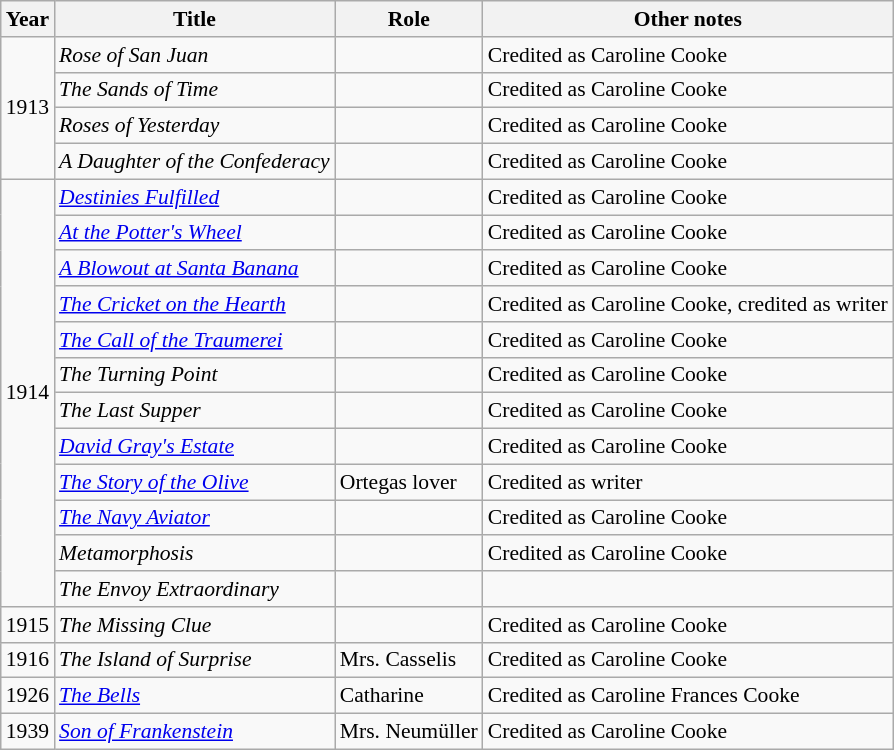<table class="wikitable" style="font-size: 90%;">
<tr>
<th>Year</th>
<th>Title</th>
<th>Role</th>
<th>Other notes</th>
</tr>
<tr>
<td rowspan=4>1913</td>
<td><em>Rose of San Juan</em></td>
<td></td>
<td>Credited as Caroline Cooke</td>
</tr>
<tr>
<td><em>The Sands of Time</em></td>
<td></td>
<td>Credited as Caroline Cooke</td>
</tr>
<tr>
<td><em>Roses of Yesterday</em></td>
<td></td>
<td>Credited as Caroline Cooke</td>
</tr>
<tr>
<td><em>A Daughter of the Confederacy</em></td>
<td></td>
<td>Credited as Caroline Cooke</td>
</tr>
<tr>
<td rowspan=12>1914</td>
<td><em><a href='#'>Destinies Fulfilled</a></em></td>
<td></td>
<td>Credited as Caroline Cooke</td>
</tr>
<tr>
<td><em><a href='#'>At the Potter's Wheel</a></em></td>
<td></td>
<td>Credited as Caroline Cooke</td>
</tr>
<tr>
<td><em><a href='#'>A Blowout at Santa Banana</a></em></td>
<td></td>
<td>Credited as Caroline Cooke</td>
</tr>
<tr>
<td><em><a href='#'>The Cricket on the Hearth</a></em></td>
<td></td>
<td>Credited as Caroline Cooke, credited as writer</td>
</tr>
<tr>
<td><em><a href='#'>The Call of the Traumerei</a></em></td>
<td></td>
<td>Credited as Caroline Cooke</td>
</tr>
<tr>
<td><em>The Turning Point</em></td>
<td></td>
<td>Credited as Caroline Cooke</td>
</tr>
<tr>
<td><em>The Last Supper</em></td>
<td></td>
<td>Credited as Caroline Cooke</td>
</tr>
<tr>
<td><em><a href='#'>David Gray's Estate</a></em></td>
<td></td>
<td>Credited as Caroline Cooke</td>
</tr>
<tr>
<td><em><a href='#'>The Story of the Olive</a></em></td>
<td>Ortegas lover</td>
<td>Credited as writer</td>
</tr>
<tr>
<td><em><a href='#'>The Navy Aviator</a></em></td>
<td></td>
<td>Credited as Caroline Cooke</td>
</tr>
<tr>
<td><em>Metamorphosis</em></td>
<td></td>
<td>Credited as Caroline Cooke</td>
</tr>
<tr>
<td><em>The Envoy Extraordinary</em></td>
<td></td>
<td></td>
</tr>
<tr>
<td>1915</td>
<td><em>The Missing Clue</em></td>
<td></td>
<td>Credited as Caroline Cooke</td>
</tr>
<tr>
<td>1916</td>
<td><em>The Island of Surprise</em></td>
<td>Mrs. Casselis</td>
<td>Credited as Caroline Cooke</td>
</tr>
<tr>
<td>1926</td>
<td><em><a href='#'>The Bells</a></em></td>
<td>Catharine</td>
<td>Credited as Caroline Frances Cooke</td>
</tr>
<tr>
<td>1939</td>
<td><em><a href='#'>Son of Frankenstein</a></em></td>
<td>Mrs. Neumüller</td>
<td>Credited as Caroline Cooke</td>
</tr>
</table>
